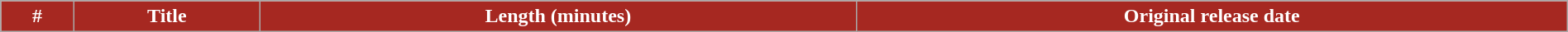<table class="wikitable plainrowheaders" style="width:100%;">
<tr style="color:white">
<th style="background-color: #A62821;">#</th>
<th style="background-color: #A62821;">Title</th>
<th style="background-color: #A62821;">Length (minutes)</th>
<th style="background-color: #A62821;">Original release date<br>











</th>
</tr>
</table>
